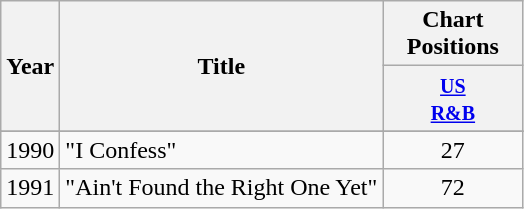<table class="wikitable">
<tr>
<th rowspan="2">Year</th>
<th rowspan="2">Title</th>
<th colspan="3">Chart Positions</th>
</tr>
<tr>
<th style="width:86px;"><small><a href='#'>US<br>R&B</a></small></th>
</tr>
<tr>
</tr>
<tr>
<td rowspan="1">1990</td>
<td>"I Confess"</td>
<td style="text-align:center;">27</td>
</tr>
<tr>
<td rowspan="1">1991</td>
<td>"Ain't Found the Right One Yet"</td>
<td style="text-align:center;">72</td>
</tr>
</table>
